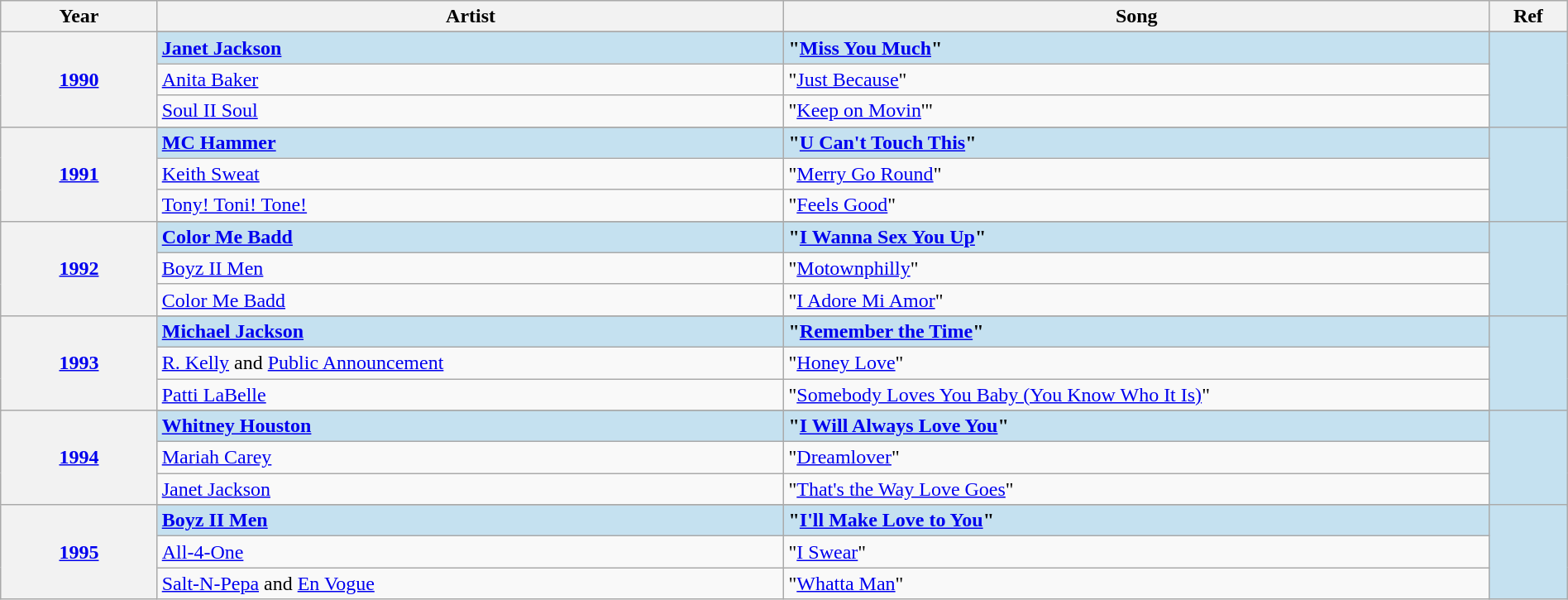<table class="wikitable" width="100%">
<tr>
<th width="10%">Year</th>
<th width="40%">Artist</th>
<th width="45%">Song</th>
<th width="5%">Ref</th>
</tr>
<tr>
<th rowspan="4" align="center"><a href='#'>1990<br></a></th>
</tr>
<tr style="background:#c5e1f0">
<td><strong><a href='#'>Janet Jackson</a></strong></td>
<td><strong>"<a href='#'>Miss You Much</a>"</strong></td>
<td rowspan="4" align="center"></td>
</tr>
<tr>
<td><a href='#'>Anita Baker</a></td>
<td>"<a href='#'>Just Because</a>"</td>
</tr>
<tr>
<td><a href='#'>Soul II Soul</a></td>
<td>"<a href='#'>Keep on Movin</a>'"</td>
</tr>
<tr>
<th rowspan="4" align="center"><a href='#'>1991<br></a></th>
</tr>
<tr style="background:#c5e1f0">
<td><strong><a href='#'>MC Hammer</a></strong></td>
<td><strong>"<a href='#'>U Can't Touch This</a>"</strong></td>
<td rowspan="4" align="center"></td>
</tr>
<tr>
<td><a href='#'>Keith Sweat</a></td>
<td>"<a href='#'>Merry Go Round</a>"</td>
</tr>
<tr>
<td><a href='#'>Tony! Toni! Tone!</a></td>
<td>"<a href='#'>Feels Good</a>"</td>
</tr>
<tr>
<th rowspan="4" align="center"><a href='#'>1992<br></a></th>
</tr>
<tr style="background:#c5e1f0">
<td><strong><a href='#'>Color Me Badd</a></strong></td>
<td><strong>"<a href='#'>I Wanna Sex You Up</a>"</strong></td>
<td rowspan="4" align="center"></td>
</tr>
<tr>
<td><a href='#'>Boyz II Men</a></td>
<td>"<a href='#'>Motownphilly</a>"</td>
</tr>
<tr>
<td><a href='#'>Color Me Badd</a></td>
<td>"<a href='#'>I Adore Mi Amor</a>"</td>
</tr>
<tr>
<th rowspan="4" align="center"><a href='#'>1993<br></a></th>
</tr>
<tr style="background:#c5e1f0">
<td><strong><a href='#'>Michael Jackson</a></strong></td>
<td><strong>"<a href='#'>Remember the Time</a>"</strong></td>
<td rowspan="4" align="center"></td>
</tr>
<tr>
<td><a href='#'>R. Kelly</a> and <a href='#'>Public Announcement</a></td>
<td>"<a href='#'>Honey Love</a>"</td>
</tr>
<tr>
<td><a href='#'>Patti LaBelle</a></td>
<td>"<a href='#'>Somebody Loves You Baby (You Know Who It Is)</a>"</td>
</tr>
<tr>
<th rowspan="4" align="center"><a href='#'>1994<br></a></th>
</tr>
<tr style="background:#c5e1f0">
<td><strong><a href='#'>Whitney Houston</a></strong></td>
<td><strong>"<a href='#'>I Will Always Love You</a>"</strong></td>
<td rowspan="4" align="center"></td>
</tr>
<tr>
<td><a href='#'>Mariah Carey</a></td>
<td>"<a href='#'>Dreamlover</a>"</td>
</tr>
<tr>
<td><a href='#'>Janet Jackson</a></td>
<td>"<a href='#'>That's the Way Love Goes</a>"</td>
</tr>
<tr>
<th rowspan="4" align="center"><a href='#'>1995<br></a></th>
</tr>
<tr style="background:#c5e1f0">
<td><strong><a href='#'>Boyz II Men</a></strong></td>
<td><strong>"<a href='#'>I'll Make Love to You</a>"</strong></td>
<td rowspan="4" align="center"></td>
</tr>
<tr>
<td><a href='#'>All-4-One</a></td>
<td>"<a href='#'>I Swear</a>"</td>
</tr>
<tr>
<td><a href='#'>Salt-N-Pepa</a> and <a href='#'>En Vogue</a></td>
<td>"<a href='#'>Whatta Man</a>"</td>
</tr>
</table>
